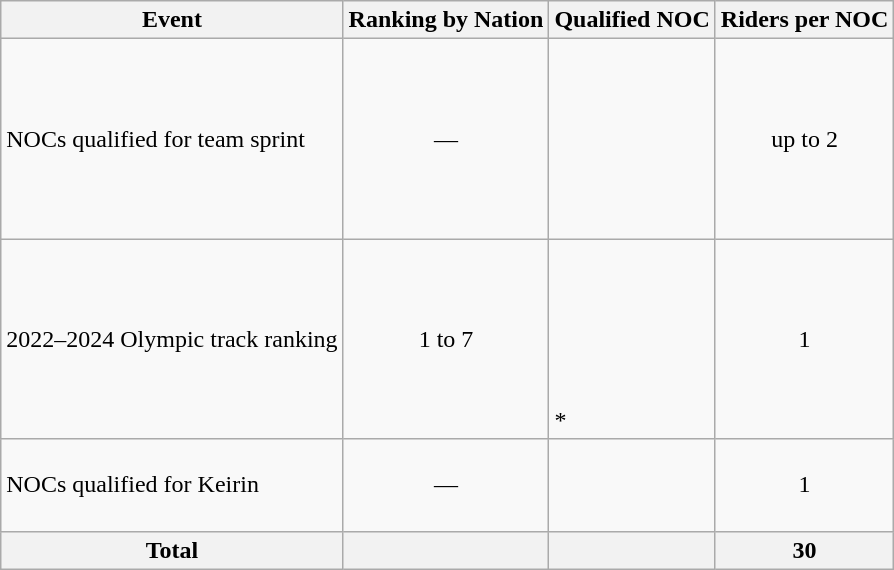<table class="wikitable" style="text-align:center;">
<tr>
<th>Event</th>
<th>Ranking by Nation</th>
<th>Qualified NOC</th>
<th>Riders per NOC</th>
</tr>
<tr>
<td align=left>NOCs qualified for team sprint</td>
<td>—</td>
<td align=left> <br><br><br><br><br><br><br></td>
<td>up to 2</td>
</tr>
<tr>
<td align=left>2022–2024 Olympic track ranking</td>
<td>1 to 7</td>
<td align=left><br><br><br><s></s><br><br><br>*<br></td>
<td>1</td>
</tr>
<tr>
<td align=left>NOCs qualified for Keirin</td>
<td>—</td>
<td align=left><br><br><br></td>
<td>1</td>
</tr>
<tr>
<th>Total</th>
<th></th>
<th></th>
<th>30</th>
</tr>
</table>
